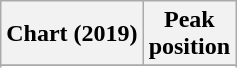<table class="wikitable sortable plainrowheaders" style="text-align:center">
<tr>
<th scope="col">Chart (2019)</th>
<th scope="col">Peak <br> position</th>
</tr>
<tr>
</tr>
<tr>
</tr>
</table>
